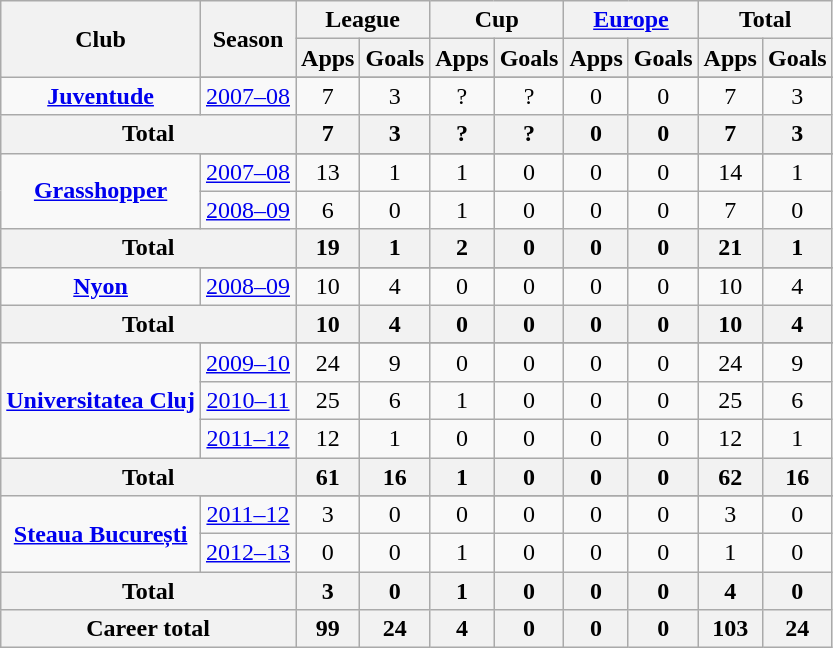<table class="wikitable" style="font-size:100%; text-align: center;">
<tr>
<th rowspan="2">Club</th>
<th rowspan="2">Season</th>
<th colspan="2">League</th>
<th colspan="2">Cup</th>
<th colspan="2"><a href='#'>Europe</a></th>
<th colspan="2">Total</th>
</tr>
<tr>
<th>Apps</th>
<th>Goals</th>
<th>Apps</th>
<th>Goals</th>
<th>Apps</th>
<th>Goals</th>
<th>Apps</th>
<th>Goals</th>
</tr>
<tr>
<td rowspan="2" valign="center"><strong><a href='#'>Juventude</a></strong></td>
</tr>
<tr>
<td><a href='#'>2007–08</a></td>
<td>7</td>
<td>3</td>
<td>?</td>
<td>?</td>
<td>0</td>
<td>0</td>
<td>7</td>
<td>3</td>
</tr>
<tr>
<th colspan="2">Total</th>
<th>7</th>
<th>3</th>
<th>?</th>
<th>?</th>
<th>0</th>
<th>0</th>
<th>7</th>
<th>3</th>
</tr>
<tr>
<td rowspan="3" valign="center"><strong><a href='#'>Grasshopper</a></strong></td>
</tr>
<tr>
<td><a href='#'>2007–08</a></td>
<td>13</td>
<td>1</td>
<td>1</td>
<td>0</td>
<td>0</td>
<td>0</td>
<td>14</td>
<td>1</td>
</tr>
<tr>
<td><a href='#'>2008–09</a></td>
<td>6</td>
<td>0</td>
<td>1</td>
<td>0</td>
<td>0</td>
<td>0</td>
<td>7</td>
<td>0</td>
</tr>
<tr>
<th colspan="2">Total</th>
<th>19</th>
<th>1</th>
<th>2</th>
<th>0</th>
<th>0</th>
<th>0</th>
<th>21</th>
<th>1</th>
</tr>
<tr>
<td rowspan="2" valign="center"><strong><a href='#'>Nyon</a></strong></td>
</tr>
<tr>
<td><a href='#'>2008–09</a></td>
<td>10</td>
<td>4</td>
<td>0</td>
<td>0</td>
<td>0</td>
<td>0</td>
<td>10</td>
<td>4</td>
</tr>
<tr>
<th colspan="2">Total</th>
<th>10</th>
<th>4</th>
<th>0</th>
<th>0</th>
<th>0</th>
<th>0</th>
<th>10</th>
<th>4</th>
</tr>
<tr>
<td rowspan="4" valign="center"><strong><a href='#'>Universitatea Cluj</a></strong></td>
</tr>
<tr>
<td><a href='#'>2009–10</a></td>
<td>24</td>
<td>9</td>
<td>0</td>
<td>0</td>
<td>0</td>
<td>0</td>
<td>24</td>
<td>9</td>
</tr>
<tr>
<td><a href='#'>2010–11</a></td>
<td>25</td>
<td>6</td>
<td>1</td>
<td>0</td>
<td>0</td>
<td>0</td>
<td>25</td>
<td>6</td>
</tr>
<tr>
<td><a href='#'>2011–12</a></td>
<td>12</td>
<td>1</td>
<td>0</td>
<td>0</td>
<td>0</td>
<td>0</td>
<td>12</td>
<td>1</td>
</tr>
<tr>
<th colspan="2">Total</th>
<th>61</th>
<th>16</th>
<th>1</th>
<th>0</th>
<th>0</th>
<th>0</th>
<th>62</th>
<th>16</th>
</tr>
<tr>
<td rowspan="3" valign="center"><strong><a href='#'>Steaua București</a></strong></td>
</tr>
<tr>
<td><a href='#'>2011–12</a></td>
<td>3</td>
<td>0</td>
<td>0</td>
<td>0</td>
<td>0</td>
<td>0</td>
<td>3</td>
<td>0</td>
</tr>
<tr>
<td><a href='#'>2012–13</a></td>
<td>0</td>
<td>0</td>
<td>1</td>
<td>0</td>
<td>0</td>
<td>0</td>
<td>1</td>
<td>0</td>
</tr>
<tr>
<th colspan="2">Total</th>
<th>3</th>
<th>0</th>
<th>1</th>
<th>0</th>
<th>0</th>
<th>0</th>
<th>4</th>
<th>0</th>
</tr>
<tr>
<th colspan="2">Career total</th>
<th>99</th>
<th>24</th>
<th>4</th>
<th>0</th>
<th>0</th>
<th>0</th>
<th>103</th>
<th>24</th>
</tr>
</table>
